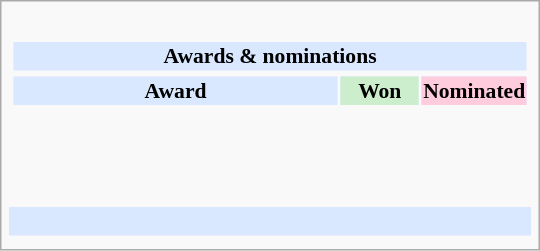<table class="infobox" style="width: 25em; text-align: left; font-size: 90%; vertical-align: middle;">
<tr>
</tr>
<tr>
<td colspan=3><br><table class="collapsible collapsed" width=100%>
<tr>
<th colspan=3 style="background-color: #D9E8FF; text-align: center;">Awards & nominations</th>
</tr>
<tr>
</tr>
<tr style="background:#d9e8ff; text-align:center;">
<td style="text-align:center;"><strong>Award</strong></td>
<td style="text-align:center; background:#cec; text-size:0.9em; width:50px;"><strong>Won</strong></td>
<td style="text-align:center; background:#fcd; text-size:0.9em; width:50px;"><strong>Nominated</strong></td>
</tr>
<tr>
<td style="text-align:center;"><br></td>
<td></td>
<td></td>
</tr>
<tr>
<td style="text-align:center;"><br></td>
<td></td>
<td></td>
</tr>
<tr>
<td style="text-align:center;"><br></td>
<td></td>
<td></td>
</tr>
</table>
</td>
</tr>
<tr style="background:#d9e8ff;">
<td style="text-align:center;" colspan="3"><br></td>
</tr>
<tr>
<td></td>
<td></td>
<td></td>
</tr>
</table>
